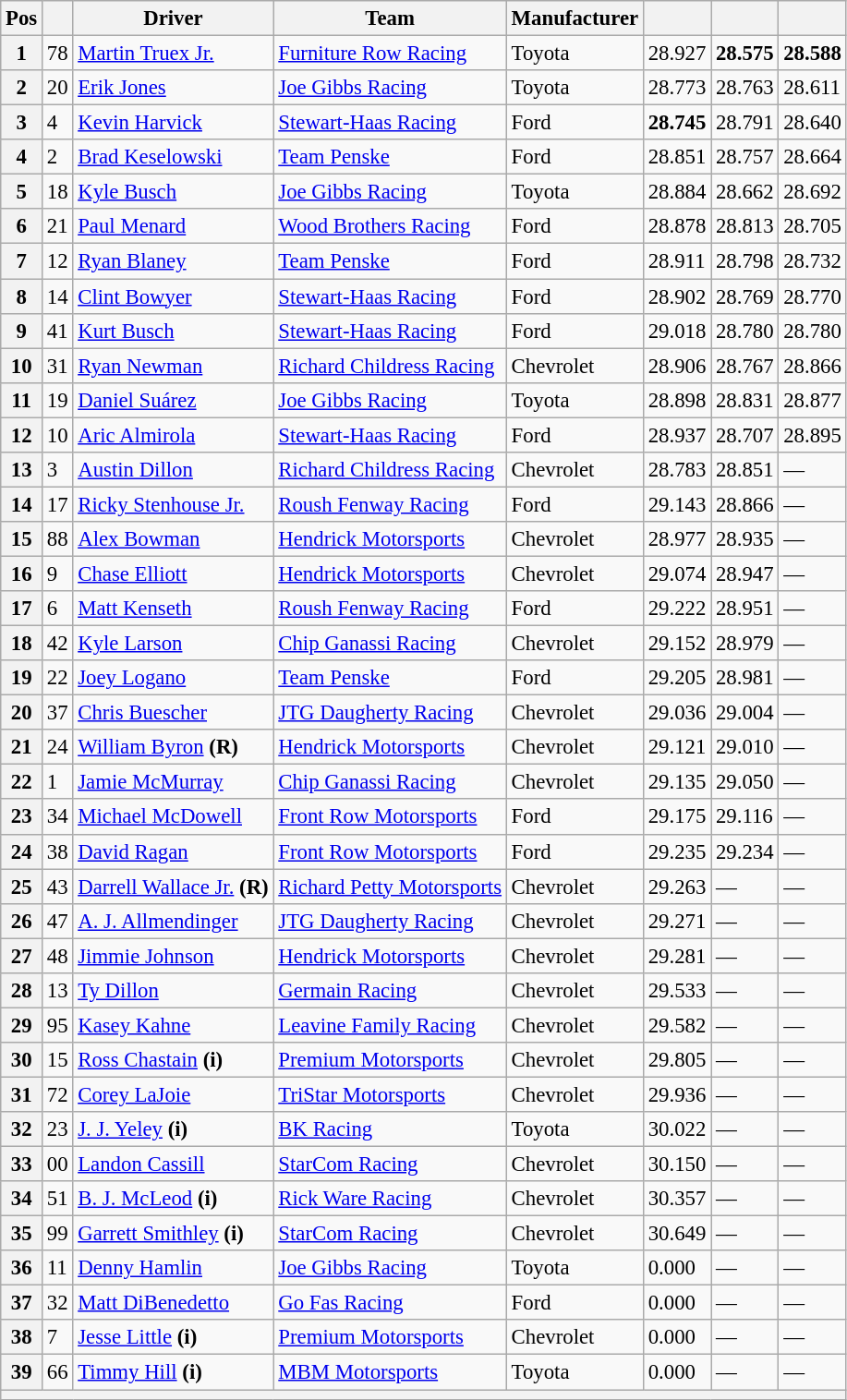<table class="wikitable" style="font-size:95%">
<tr>
<th>Pos</th>
<th></th>
<th>Driver</th>
<th>Team</th>
<th>Manufacturer</th>
<th></th>
<th></th>
<th></th>
</tr>
<tr>
<th>1</th>
<td>78</td>
<td><a href='#'>Martin Truex Jr.</a></td>
<td><a href='#'>Furniture Row Racing</a></td>
<td>Toyota</td>
<td>28.927</td>
<td><strong>28.575</strong></td>
<td><strong>28.588</strong></td>
</tr>
<tr>
<th>2</th>
<td>20</td>
<td><a href='#'>Erik Jones</a></td>
<td><a href='#'>Joe Gibbs Racing</a></td>
<td>Toyota</td>
<td>28.773</td>
<td>28.763</td>
<td>28.611</td>
</tr>
<tr>
<th>3</th>
<td>4</td>
<td><a href='#'>Kevin Harvick</a></td>
<td><a href='#'>Stewart-Haas Racing</a></td>
<td>Ford</td>
<td><strong>28.745</strong></td>
<td>28.791</td>
<td>28.640</td>
</tr>
<tr>
<th>4</th>
<td>2</td>
<td><a href='#'>Brad Keselowski</a></td>
<td><a href='#'>Team Penske</a></td>
<td>Ford</td>
<td>28.851</td>
<td>28.757</td>
<td>28.664</td>
</tr>
<tr>
<th>5</th>
<td>18</td>
<td><a href='#'>Kyle Busch</a></td>
<td><a href='#'>Joe Gibbs Racing</a></td>
<td>Toyota</td>
<td>28.884</td>
<td>28.662</td>
<td>28.692</td>
</tr>
<tr>
<th>6</th>
<td>21</td>
<td><a href='#'>Paul Menard</a></td>
<td><a href='#'>Wood Brothers Racing</a></td>
<td>Ford</td>
<td>28.878</td>
<td>28.813</td>
<td>28.705</td>
</tr>
<tr>
<th>7</th>
<td>12</td>
<td><a href='#'>Ryan Blaney</a></td>
<td><a href='#'>Team Penske</a></td>
<td>Ford</td>
<td>28.911</td>
<td>28.798</td>
<td>28.732</td>
</tr>
<tr>
<th>8</th>
<td>14</td>
<td><a href='#'>Clint Bowyer</a></td>
<td><a href='#'>Stewart-Haas Racing</a></td>
<td>Ford</td>
<td>28.902</td>
<td>28.769</td>
<td>28.770</td>
</tr>
<tr>
<th>9</th>
<td>41</td>
<td><a href='#'>Kurt Busch</a></td>
<td><a href='#'>Stewart-Haas Racing</a></td>
<td>Ford</td>
<td>29.018</td>
<td>28.780</td>
<td>28.780</td>
</tr>
<tr>
<th>10</th>
<td>31</td>
<td><a href='#'>Ryan Newman</a></td>
<td><a href='#'>Richard Childress Racing</a></td>
<td>Chevrolet</td>
<td>28.906</td>
<td>28.767</td>
<td>28.866</td>
</tr>
<tr>
<th>11</th>
<td>19</td>
<td><a href='#'>Daniel Suárez</a></td>
<td><a href='#'>Joe Gibbs Racing</a></td>
<td>Toyota</td>
<td>28.898</td>
<td>28.831</td>
<td>28.877</td>
</tr>
<tr>
<th>12</th>
<td>10</td>
<td><a href='#'>Aric Almirola</a></td>
<td><a href='#'>Stewart-Haas Racing</a></td>
<td>Ford</td>
<td>28.937</td>
<td>28.707</td>
<td>28.895</td>
</tr>
<tr>
<th>13</th>
<td>3</td>
<td><a href='#'>Austin Dillon</a></td>
<td><a href='#'>Richard Childress Racing</a></td>
<td>Chevrolet</td>
<td>28.783</td>
<td>28.851</td>
<td>—</td>
</tr>
<tr>
<th>14</th>
<td>17</td>
<td><a href='#'>Ricky Stenhouse Jr.</a></td>
<td><a href='#'>Roush Fenway Racing</a></td>
<td>Ford</td>
<td>29.143</td>
<td>28.866</td>
<td>—</td>
</tr>
<tr>
<th>15</th>
<td>88</td>
<td><a href='#'>Alex Bowman</a></td>
<td><a href='#'>Hendrick Motorsports</a></td>
<td>Chevrolet</td>
<td>28.977</td>
<td>28.935</td>
<td>—</td>
</tr>
<tr>
<th>16</th>
<td>9</td>
<td><a href='#'>Chase Elliott</a></td>
<td><a href='#'>Hendrick Motorsports</a></td>
<td>Chevrolet</td>
<td>29.074</td>
<td>28.947</td>
<td>—</td>
</tr>
<tr>
<th>17</th>
<td>6</td>
<td><a href='#'>Matt Kenseth</a></td>
<td><a href='#'>Roush Fenway Racing</a></td>
<td>Ford</td>
<td>29.222</td>
<td>28.951</td>
<td>—</td>
</tr>
<tr>
<th>18</th>
<td>42</td>
<td><a href='#'>Kyle Larson</a></td>
<td><a href='#'>Chip Ganassi Racing</a></td>
<td>Chevrolet</td>
<td>29.152</td>
<td>28.979</td>
<td>—</td>
</tr>
<tr>
<th>19</th>
<td>22</td>
<td><a href='#'>Joey Logano</a></td>
<td><a href='#'>Team Penske</a></td>
<td>Ford</td>
<td>29.205</td>
<td>28.981</td>
<td>—</td>
</tr>
<tr>
<th>20</th>
<td>37</td>
<td><a href='#'>Chris Buescher</a></td>
<td><a href='#'>JTG Daugherty Racing</a></td>
<td>Chevrolet</td>
<td>29.036</td>
<td>29.004</td>
<td>—</td>
</tr>
<tr>
<th>21</th>
<td>24</td>
<td><a href='#'>William Byron</a> <strong>(R)</strong></td>
<td><a href='#'>Hendrick Motorsports</a></td>
<td>Chevrolet</td>
<td>29.121</td>
<td>29.010</td>
<td>—</td>
</tr>
<tr>
<th>22</th>
<td>1</td>
<td><a href='#'>Jamie McMurray</a></td>
<td><a href='#'>Chip Ganassi Racing</a></td>
<td>Chevrolet</td>
<td>29.135</td>
<td>29.050</td>
<td>—</td>
</tr>
<tr>
<th>23</th>
<td>34</td>
<td><a href='#'>Michael McDowell</a></td>
<td><a href='#'>Front Row Motorsports</a></td>
<td>Ford</td>
<td>29.175</td>
<td>29.116</td>
<td>—</td>
</tr>
<tr>
<th>24</th>
<td>38</td>
<td><a href='#'>David Ragan</a></td>
<td><a href='#'>Front Row Motorsports</a></td>
<td>Ford</td>
<td>29.235</td>
<td>29.234</td>
<td>—</td>
</tr>
<tr>
<th>25</th>
<td>43</td>
<td><a href='#'>Darrell Wallace Jr.</a> <strong>(R)</strong></td>
<td><a href='#'>Richard Petty Motorsports</a></td>
<td>Chevrolet</td>
<td>29.263</td>
<td>—</td>
<td>—</td>
</tr>
<tr>
<th>26</th>
<td>47</td>
<td><a href='#'>A. J. Allmendinger</a></td>
<td><a href='#'>JTG Daugherty Racing</a></td>
<td>Chevrolet</td>
<td>29.271</td>
<td>—</td>
<td>—</td>
</tr>
<tr>
<th>27</th>
<td>48</td>
<td><a href='#'>Jimmie Johnson</a></td>
<td><a href='#'>Hendrick Motorsports</a></td>
<td>Chevrolet</td>
<td>29.281</td>
<td>—</td>
<td>—</td>
</tr>
<tr>
<th>28</th>
<td>13</td>
<td><a href='#'>Ty Dillon</a></td>
<td><a href='#'>Germain Racing</a></td>
<td>Chevrolet</td>
<td>29.533</td>
<td>—</td>
<td>—</td>
</tr>
<tr>
<th>29</th>
<td>95</td>
<td><a href='#'>Kasey Kahne</a></td>
<td><a href='#'>Leavine Family Racing</a></td>
<td>Chevrolet</td>
<td>29.582</td>
<td>—</td>
<td>—</td>
</tr>
<tr>
<th>30</th>
<td>15</td>
<td><a href='#'>Ross Chastain</a> <strong>(i)</strong></td>
<td><a href='#'>Premium Motorsports</a></td>
<td>Chevrolet</td>
<td>29.805</td>
<td>—</td>
<td>—</td>
</tr>
<tr>
<th>31</th>
<td>72</td>
<td><a href='#'>Corey LaJoie</a></td>
<td><a href='#'>TriStar Motorsports</a></td>
<td>Chevrolet</td>
<td>29.936</td>
<td>—</td>
<td>—</td>
</tr>
<tr>
<th>32</th>
<td>23</td>
<td><a href='#'>J. J. Yeley</a> <strong>(i)</strong></td>
<td><a href='#'>BK Racing</a></td>
<td>Toyota</td>
<td>30.022</td>
<td>—</td>
<td>—</td>
</tr>
<tr>
<th>33</th>
<td>00</td>
<td><a href='#'>Landon Cassill</a></td>
<td><a href='#'>StarCom Racing</a></td>
<td>Chevrolet</td>
<td>30.150</td>
<td>—</td>
<td>—</td>
</tr>
<tr>
<th>34</th>
<td>51</td>
<td><a href='#'>B. J. McLeod</a> <strong>(i)</strong></td>
<td><a href='#'>Rick Ware Racing</a></td>
<td>Chevrolet</td>
<td>30.357</td>
<td>—</td>
<td>—</td>
</tr>
<tr>
<th>35</th>
<td>99</td>
<td><a href='#'>Garrett Smithley</a> <strong>(i)</strong></td>
<td><a href='#'>StarCom Racing</a></td>
<td>Chevrolet</td>
<td>30.649</td>
<td>—</td>
<td>—</td>
</tr>
<tr>
<th>36</th>
<td>11</td>
<td><a href='#'>Denny Hamlin</a></td>
<td><a href='#'>Joe Gibbs Racing</a></td>
<td>Toyota</td>
<td>0.000</td>
<td>—</td>
<td>—</td>
</tr>
<tr>
<th>37</th>
<td>32</td>
<td><a href='#'>Matt DiBenedetto</a></td>
<td><a href='#'>Go Fas Racing</a></td>
<td>Ford</td>
<td>0.000</td>
<td>—</td>
<td>—</td>
</tr>
<tr>
<th>38</th>
<td>7</td>
<td><a href='#'>Jesse Little</a> <strong>(i)</strong></td>
<td><a href='#'>Premium Motorsports</a></td>
<td>Chevrolet</td>
<td>0.000</td>
<td>—</td>
<td>—</td>
</tr>
<tr>
<th>39</th>
<td>66</td>
<td><a href='#'>Timmy Hill</a> <strong>(i)</strong></td>
<td><a href='#'>MBM Motorsports</a></td>
<td>Toyota</td>
<td>0.000</td>
<td>—</td>
<td>—</td>
</tr>
<tr>
<th colspan="8"></th>
</tr>
</table>
